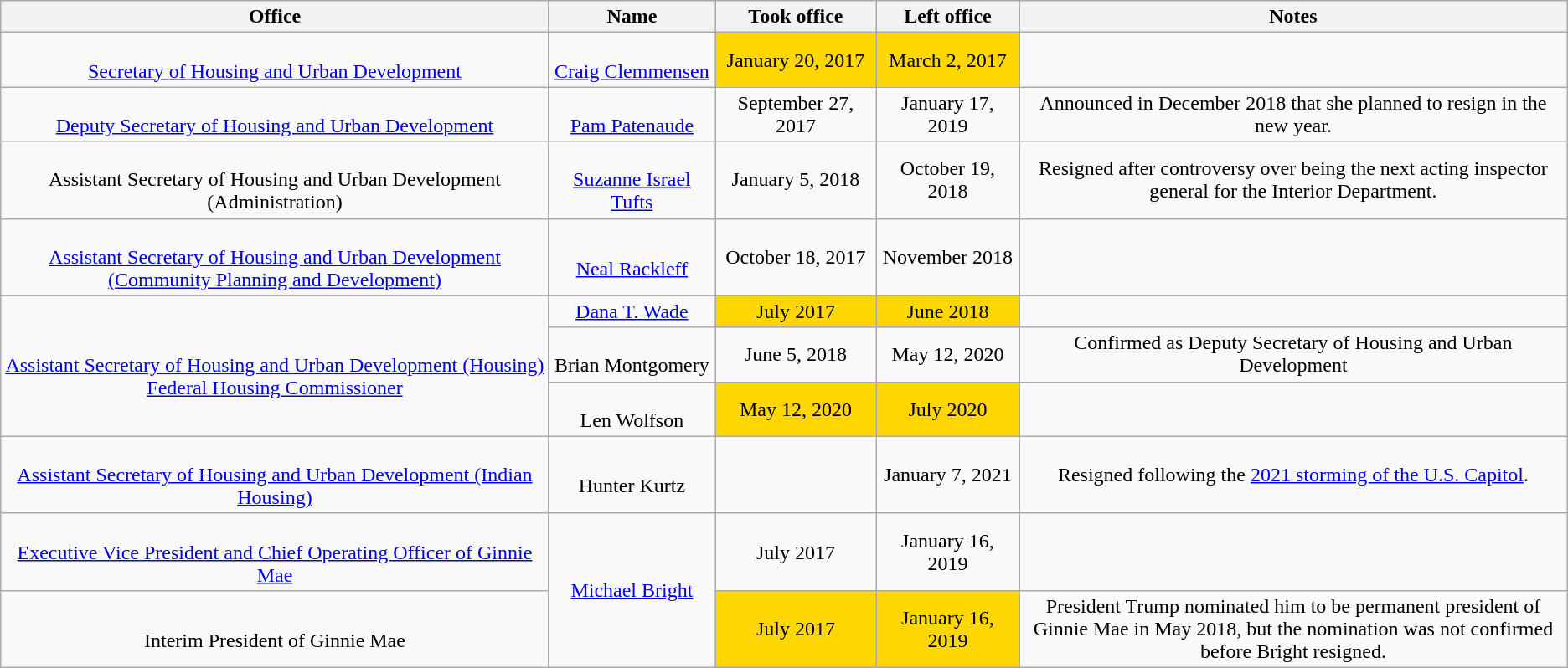<table class="wikitable sortable" style="text-align:center">
<tr>
<th data-sort-type="text">Office</th>
<th data-sort-type="text">Name</th>
<th data-sort-type="date">Took office</th>
<th data-sort-type="date">Left office</th>
<th width="35%">Notes</th>
</tr>
<tr>
<td><br><a href='#'>Secretary of Housing and Urban Development</a></td>
<td><br><a href='#'>Craig Clemmensen</a></td>
<td style="background:gold">January 20, 2017</td>
<td style="background:gold">March 2, 2017</td>
<td></td>
</tr>
<tr>
<td><br><a href='#'>Deputy Secretary of Housing and Urban Development</a></td>
<td><br><a href='#'>Pam Patenaude</a></td>
<td>September 27, 2017</td>
<td>January 17, 2019</td>
<td>Announced in December 2018 that she planned to resign in the new year.</td>
</tr>
<tr>
<td><br>Assistant Secretary of Housing and Urban Development (Administration)</td>
<td><br><a href='#'>Suzanne Israel Tufts</a></td>
<td>January 5, 2018</td>
<td>October 19, 2018</td>
<td>Resigned after controversy over being the next acting inspector general for the Interior Department.</td>
</tr>
<tr>
<td><br><a href='#'>Assistant Secretary of Housing and Urban Development<br>(Community Planning and Development)</a></td>
<td><br><a href='#'>Neal Rackleff</a></td>
<td>October 18, 2017</td>
<td>November 2018</td>
<td></td>
</tr>
<tr>
<td rowspan="3"><br><a href='#'>Assistant Secretary of Housing and Urban Development (Housing)<br>Federal Housing Commissioner</a></td>
<td><a href='#'>Dana T. Wade</a></td>
<td style="background:gold">July 2017</td>
<td style="background:gold">June 2018</td>
<td></td>
</tr>
<tr>
<td><br>Brian Montgomery</td>
<td>June 5, 2018</td>
<td>May 12, 2020</td>
<td>Confirmed as Deputy Secretary of Housing and Urban Development</td>
</tr>
<tr>
<td><br>Len Wolfson</td>
<td style="background:gold">May 12, 2020</td>
<td style="background:gold">July 2020</td>
<td></td>
</tr>
<tr>
<td><br><a href='#'>Assistant Secretary of Housing and Urban Development (Indian Housing)</a></td>
<td><br>Hunter Kurtz</td>
<td></td>
<td>January 7, 2021</td>
<td>Resigned following the <a href='#'>2021 storming of the U.S. Capitol</a>.</td>
</tr>
<tr>
<td><br><a href='#'>Executive Vice President and Chief Operating Officer of Ginnie Mae</a></td>
<td rowspan="2"><a href='#'>Michael Bright</a></td>
<td>July 2017</td>
<td>January 16, 2019</td>
<td></td>
</tr>
<tr>
<td><br>Interim President of Ginnie Mae</td>
<td style="background:gold">July 2017</td>
<td style="background:gold">January 16, 2019</td>
<td>President Trump nominated him to be permanent president of Ginnie Mae in May 2018, but the nomination was not confirmed before Bright resigned.</td>
</tr>
</table>
